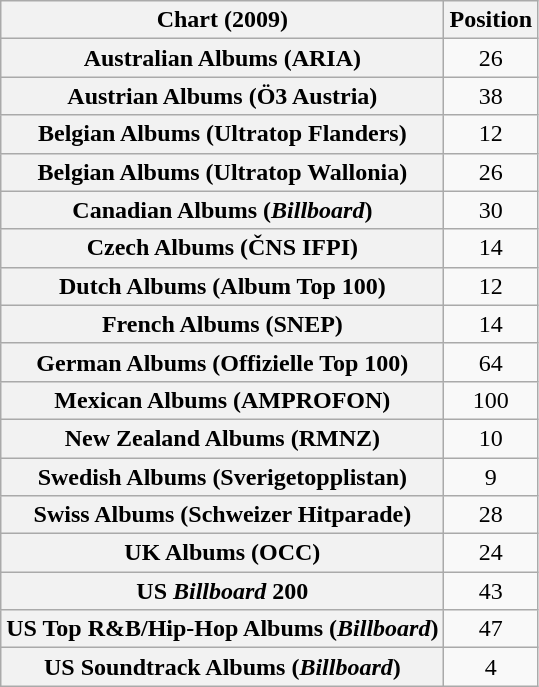<table class="wikitable sortable plainrowheaders" style="text-align:center">
<tr>
<th scope="col">Chart (2009)</th>
<th scope="col">Position</th>
</tr>
<tr>
<th scope="row">Australian Albums (ARIA)</th>
<td>26</td>
</tr>
<tr>
<th scope="row">Austrian Albums (Ö3 Austria)</th>
<td>38</td>
</tr>
<tr>
<th scope="row">Belgian Albums (Ultratop Flanders)</th>
<td>12</td>
</tr>
<tr>
<th scope="row">Belgian Albums (Ultratop Wallonia)</th>
<td>26</td>
</tr>
<tr>
<th scope="row">Canadian Albums (<em>Billboard</em>)</th>
<td>30</td>
</tr>
<tr>
<th scope="row">Czech Albums (ČNS IFPI)</th>
<td>14</td>
</tr>
<tr>
<th scope="row">Dutch Albums (Album Top 100)</th>
<td>12</td>
</tr>
<tr>
<th scope="row">French Albums (SNEP)</th>
<td>14</td>
</tr>
<tr>
<th scope="row">German Albums (Offizielle Top 100)</th>
<td>64</td>
</tr>
<tr>
<th scope="row">Mexican Albums (AMPROFON)</th>
<td>100</td>
</tr>
<tr>
<th scope="row">New Zealand Albums (RMNZ)</th>
<td>10</td>
</tr>
<tr>
<th scope="row">Swedish Albums (Sverigetopplistan)</th>
<td>9</td>
</tr>
<tr>
<th scope="row">Swiss Albums (Schweizer Hitparade)</th>
<td>28</td>
</tr>
<tr>
<th scope="row">UK Albums (OCC)</th>
<td>24</td>
</tr>
<tr>
<th scope="row">US <em>Billboard</em> 200</th>
<td>43</td>
</tr>
<tr>
<th scope="row">US Top R&B/Hip-Hop Albums (<em>Billboard</em>)</th>
<td>47</td>
</tr>
<tr>
<th scope="row">US Soundtrack Albums (<em>Billboard</em>)</th>
<td>4</td>
</tr>
</table>
